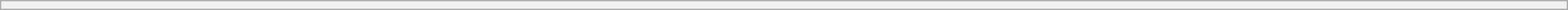<table class="wikitable" style="margin-bottom: -15px; font-size: 95%; width:100%">
<tr>
<th></th>
</tr>
</table>
